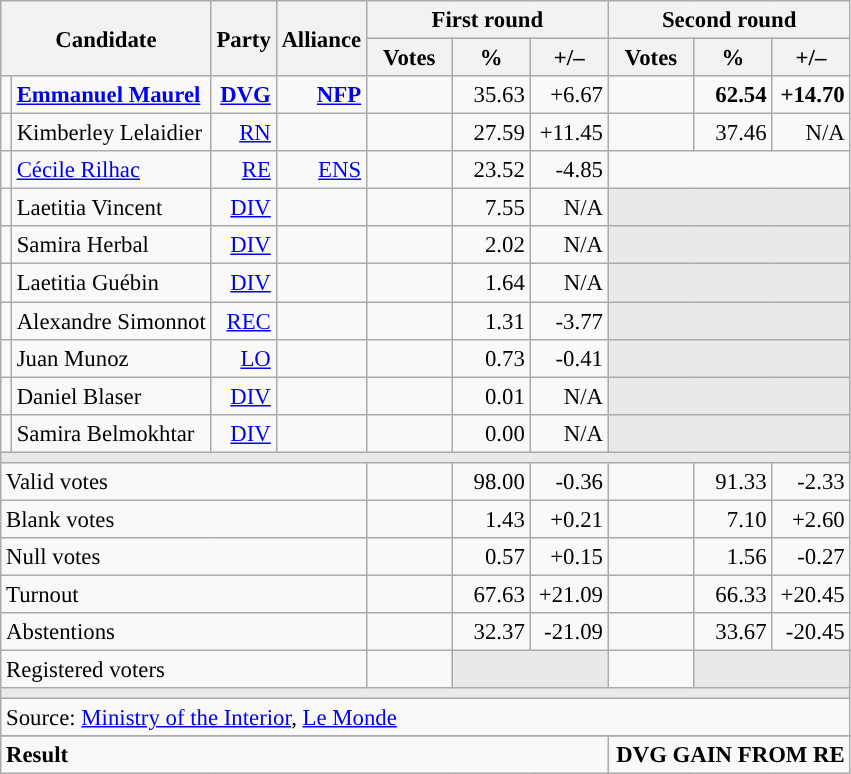<table class="wikitable" style="text-align:right;font-size:95%;">
<tr>
<th rowspan="2" colspan="2">Candidate</th>
<th rowspan="2">Party</th>
<th rowspan="2">Alliance</th>
<th colspan="3">First round</th>
<th colspan="3">Second round</th>
</tr>
<tr>
<th style="width:50px;">Votes</th>
<th style="width:45px;">%</th>
<th style="width:45px;">+/–</th>
<th style="width:50px;">Votes</th>
<th style="width:45px;">%</th>
<th style="width:45px;">+/–</th>
</tr>
<tr>
<td style="color:inherit;background:"></td>
<td style="text-align:left;"><strong><a href='#'>Emmanuel Maurel</a></strong></td>
<td><a href='#'><strong>DVG</strong></a></td>
<td><a href='#'><strong>NFP</strong></a></td>
<td></td>
<td>35.63</td>
<td>+6.67</td>
<td><strong></strong></td>
<td><strong>62.54</strong></td>
<td><strong>+14.70</strong></td>
</tr>
<tr>
<td style="color:inherit;background:"></td>
<td style="text-align:left;">Kimberley Lelaidier</td>
<td><a href='#'>RN</a></td>
<td></td>
<td></td>
<td>27.59</td>
<td>+11.45</td>
<td></td>
<td>37.46</td>
<td>N/A</td>
</tr>
<tr>
<td style="color:inherit;background:"></td>
<td style="text-align:left;"><a href='#'>Cécile Rilhac</a></td>
<td><a href='#'>RE</a></td>
<td><a href='#'>ENS</a></td>
<td></td>
<td>23.52</td>
<td>-4.85</td>
<td colspan="3" style="background:#F8F9FA;"></td>
</tr>
<tr>
<td style="color:inherit;background:"></td>
<td style="text-align:left;">Laetitia Vincent</td>
<td><a href='#'>DIV</a></td>
<td></td>
<td></td>
<td>7.55</td>
<td>N/A</td>
<td colspan="3" style="background:#E9E9E9;"></td>
</tr>
<tr>
<td style="color:inherit;background:"></td>
<td style="text-align:left;">Samira Herbal</td>
<td><a href='#'>DIV</a></td>
<td></td>
<td></td>
<td>2.02</td>
<td>N/A</td>
<td colspan="3" style="background:#E9E9E9;"></td>
</tr>
<tr>
<td style="color:inherit;background:"></td>
<td style="text-align:left;">Laetitia Guébin</td>
<td><a href='#'>DIV</a></td>
<td></td>
<td></td>
<td>1.64</td>
<td>N/A</td>
<td colspan="3" style="background:#E9E9E9;"></td>
</tr>
<tr>
<td style="color:inherit;background:"></td>
<td style="text-align:left;">Alexandre Simonnot</td>
<td><a href='#'>REC</a></td>
<td></td>
<td></td>
<td>1.31</td>
<td>-3.77</td>
<td colspan="3" style="background:#E9E9E9;"></td>
</tr>
<tr>
<td style="color:inherit;background:"></td>
<td style="text-align:left;">Juan Munoz</td>
<td><a href='#'>LO</a></td>
<td></td>
<td></td>
<td>0.73</td>
<td>-0.41</td>
<td colspan="3" style="background:#E9E9E9;"></td>
</tr>
<tr>
<td style="color:inherit;background:"></td>
<td style="text-align:left;">Daniel Blaser</td>
<td><a href='#'>DIV</a></td>
<td></td>
<td></td>
<td>0.01</td>
<td>N/A</td>
<td colspan="3" style="background:#E9E9E9;"></td>
</tr>
<tr>
<td style="color:inherit;background:"></td>
<td style="text-align:left;">Samira Belmokhtar</td>
<td><a href='#'>DIV</a></td>
<td></td>
<td></td>
<td>0.00</td>
<td>N/A</td>
<td colspan="3" style="background:#E9E9E9;"></td>
</tr>
<tr>
<td colspan="10" style="background:#E9E9E9;"></td>
</tr>
<tr>
<td colspan="4" style="text-align:left;">Valid votes</td>
<td></td>
<td>98.00</td>
<td>-0.36</td>
<td></td>
<td>91.33</td>
<td>-2.33</td>
</tr>
<tr>
<td colspan="4" style="text-align:left;">Blank votes</td>
<td></td>
<td>1.43</td>
<td>+0.21</td>
<td></td>
<td>7.10</td>
<td>+2.60</td>
</tr>
<tr>
<td colspan="4" style="text-align:left;">Null votes</td>
<td></td>
<td>0.57</td>
<td>+0.15</td>
<td></td>
<td>1.56</td>
<td>-0.27</td>
</tr>
<tr>
<td colspan="4" style="text-align:left;">Turnout</td>
<td></td>
<td>67.63</td>
<td>+21.09</td>
<td></td>
<td>66.33</td>
<td>+20.45</td>
</tr>
<tr>
<td colspan="4" style="text-align:left;">Abstentions</td>
<td></td>
<td>32.37</td>
<td>-21.09</td>
<td></td>
<td>33.67</td>
<td>-20.45</td>
</tr>
<tr>
<td colspan="4" style="text-align:left;">Registered voters</td>
<td></td>
<td colspan="2" style="background:#E9E9E9;"></td>
<td></td>
<td colspan="2" style="background:#E9E9E9;"></td>
</tr>
<tr>
<td colspan="10" style="background:#E9E9E9;"></td>
</tr>
<tr>
<td colspan="10" style="text-align:left;">Source: <a href='#'>Ministry of the Interior</a>, <a href='#'>Le Monde</a></td>
</tr>
<tr>
</tr>
<tr style="font-weight:bold">
<td colspan="7" style="text-align:left;">Result</td>
<td colspan="7" style="background-color:">DVG GAIN FROM RE</td>
</tr>
</table>
